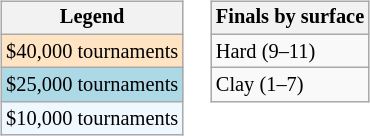<table>
<tr valign=top>
<td><br><table class=wikitable style="font-size:85%;">
<tr>
<th>Legend</th>
</tr>
<tr style="background:#ffe4c4;">
<td>$40,000 tournaments</td>
</tr>
<tr style="background:lightblue;">
<td>$25,000 tournaments</td>
</tr>
<tr style="background:#f0f8ff;">
<td>$10,000 tournaments</td>
</tr>
</table>
</td>
<td><br><table class=wikitable style="font-size:85%;">
<tr>
<th>Finals by surface</th>
</tr>
<tr>
<td>Hard (9–11)</td>
</tr>
<tr>
<td>Clay (1–7)</td>
</tr>
</table>
</td>
</tr>
</table>
